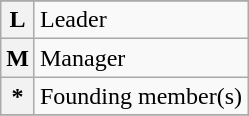<table class="wikitable">
<tr>
</tr>
<tr>
<th>L</th>
<td>Leader</td>
</tr>
<tr>
<th>M</th>
<td>Manager</td>
</tr>
<tr>
<th>*</th>
<td>Founding member(s)</td>
</tr>
<tr>
</tr>
</table>
